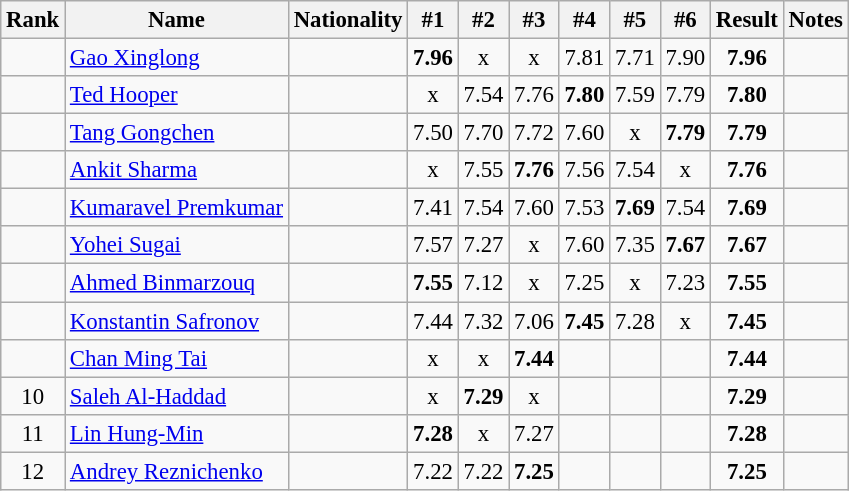<table class="wikitable sortable" style="text-align:center;font-size:95%">
<tr>
<th>Rank</th>
<th>Name</th>
<th>Nationality</th>
<th>#1</th>
<th>#2</th>
<th>#3</th>
<th>#4</th>
<th>#5</th>
<th>#6</th>
<th>Result</th>
<th>Notes</th>
</tr>
<tr>
<td></td>
<td align=left><a href='#'>Gao Xinglong</a></td>
<td align=left></td>
<td><strong>7.96</strong></td>
<td>x</td>
<td>x</td>
<td>7.81</td>
<td>7.71</td>
<td>7.90</td>
<td><strong>7.96</strong></td>
<td></td>
</tr>
<tr>
<td></td>
<td align=left><a href='#'>Ted Hooper</a></td>
<td align=left></td>
<td>x</td>
<td>7.54</td>
<td>7.76</td>
<td><strong>7.80</strong></td>
<td>7.59</td>
<td>7.79</td>
<td><strong>7.80</strong></td>
<td></td>
</tr>
<tr>
<td></td>
<td align=left><a href='#'>Tang Gongchen</a></td>
<td align=left></td>
<td>7.50</td>
<td>7.70</td>
<td>7.72</td>
<td>7.60</td>
<td>x</td>
<td><strong>7.79</strong></td>
<td><strong>7.79</strong></td>
<td></td>
</tr>
<tr>
<td></td>
<td align=left><a href='#'>Ankit Sharma</a></td>
<td align=left></td>
<td>x</td>
<td>7.55</td>
<td><strong>7.76</strong></td>
<td>7.56</td>
<td>7.54</td>
<td>x</td>
<td><strong>7.76</strong></td>
<td></td>
</tr>
<tr>
<td></td>
<td align=left><a href='#'>Kumaravel Premkumar</a></td>
<td align=left></td>
<td>7.41</td>
<td>7.54</td>
<td>7.60</td>
<td>7.53</td>
<td><strong>7.69</strong></td>
<td>7.54</td>
<td><strong>7.69</strong></td>
<td></td>
</tr>
<tr>
<td></td>
<td align=left><a href='#'>Yohei Sugai</a></td>
<td align=left></td>
<td>7.57</td>
<td>7.27</td>
<td>x</td>
<td>7.60</td>
<td>7.35</td>
<td><strong>7.67</strong></td>
<td><strong>7.67</strong></td>
<td></td>
</tr>
<tr>
<td></td>
<td align=left><a href='#'>Ahmed Binmarzouq</a></td>
<td align=left></td>
<td><strong>7.55</strong></td>
<td>7.12</td>
<td>x</td>
<td>7.25</td>
<td>x</td>
<td>7.23</td>
<td><strong>7.55</strong></td>
<td></td>
</tr>
<tr>
<td></td>
<td align=left><a href='#'>Konstantin Safronov</a></td>
<td align=left></td>
<td>7.44</td>
<td>7.32</td>
<td>7.06</td>
<td><strong>7.45</strong></td>
<td>7.28</td>
<td>x</td>
<td><strong>7.45</strong></td>
<td></td>
</tr>
<tr>
<td></td>
<td align=left><a href='#'>Chan Ming Tai</a></td>
<td align=left></td>
<td>x</td>
<td>x</td>
<td><strong>7.44</strong></td>
<td></td>
<td></td>
<td></td>
<td><strong>7.44</strong></td>
<td></td>
</tr>
<tr>
<td>10</td>
<td align=left><a href='#'>Saleh Al-Haddad</a></td>
<td align=left></td>
<td>x</td>
<td><strong>7.29</strong></td>
<td>x</td>
<td></td>
<td></td>
<td></td>
<td><strong>7.29</strong></td>
<td></td>
</tr>
<tr>
<td>11</td>
<td align=left><a href='#'>Lin Hung-Min</a></td>
<td align=left></td>
<td><strong>7.28</strong></td>
<td>x</td>
<td>7.27</td>
<td></td>
<td></td>
<td></td>
<td><strong>7.28</strong></td>
<td></td>
</tr>
<tr>
<td>12</td>
<td align=left><a href='#'>Andrey Reznichenko</a></td>
<td align=left></td>
<td>7.22</td>
<td>7.22</td>
<td><strong>7.25</strong></td>
<td></td>
<td></td>
<td></td>
<td><strong>7.25</strong></td>
<td></td>
</tr>
</table>
